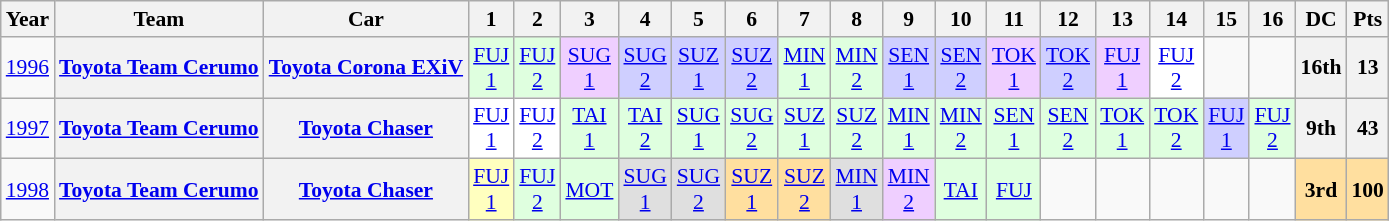<table class="wikitable" style="text-align:center; font-size:90%">
<tr>
<th>Year</th>
<th>Team</th>
<th>Car</th>
<th>1</th>
<th>2</th>
<th>3</th>
<th>4</th>
<th>5</th>
<th>6</th>
<th>7</th>
<th>8</th>
<th>9</th>
<th>10</th>
<th>11</th>
<th>12</th>
<th>13</th>
<th>14</th>
<th>15</th>
<th>16</th>
<th>DC</th>
<th>Pts</th>
</tr>
<tr>
<td><a href='#'>1996</a></td>
<th><a href='#'>Toyota Team Cerumo</a></th>
<th><a href='#'>Toyota Corona EXiV</a></th>
<td style="background:#DFFFDF;"><a href='#'>FUJ<br>1</a><br></td>
<td style="background:#DFFFDF;"><a href='#'>FUJ<br>2</a><br></td>
<td style="background:#EFCFFF;"><a href='#'>SUG<br>1</a><br></td>
<td style="background:#CFCFFF;"><a href='#'>SUG<br>2</a><br></td>
<td style="background:#CFCFFF;"><a href='#'>SUZ<br>1</a><br></td>
<td style="background:#CFCFFF;"><a href='#'>SUZ<br>2</a><br></td>
<td style="background:#DFFFDF;"><a href='#'>MIN<br>1</a><br></td>
<td style="background:#DFFFDF;"><a href='#'>MIN<br>2</a><br></td>
<td style="background:#CFCFFF;"><a href='#'>SEN<br>1</a><br></td>
<td style="background:#CFCFFF;"><a href='#'>SEN<br>2</a><br></td>
<td style="background:#EFCFFF;"><a href='#'>TOK<br>1</a><br></td>
<td bgcolor="#CFCFFF"><a href='#'>TOK<br>2</a><br></td>
<td style="background:#EFCFFF;"><a href='#'>FUJ<br>1</a><br></td>
<td style="background:#FFFFFF;"><a href='#'>FUJ<br>2</a><br></td>
<td></td>
<td></td>
<th>16th</th>
<th>13</th>
</tr>
<tr>
<td><a href='#'>1997</a></td>
<th><a href='#'>Toyota Team Cerumo</a></th>
<th><a href='#'>Toyota Chaser</a></th>
<td style="background:#FFFFFF;"><a href='#'>FUJ<br>1</a><br></td>
<td style="background:#FFFFFF;"><a href='#'>FUJ<br>2</a><br></td>
<td style="background:#DFFFDF;"><a href='#'>TAI<br>1</a><br></td>
<td style="background:#DFFFDF;"><a href='#'>TAI<br>2</a><br></td>
<td style="background:#DFFFDF;"><a href='#'>SUG<br>1</a><br></td>
<td style="background:#DFFFDF;"><a href='#'>SUG<br>2</a><br></td>
<td style="background:#DFFFDF;"><a href='#'>SUZ<br>1</a><br></td>
<td style="background:#DFFFDF;"><a href='#'>SUZ<br>2</a><br></td>
<td style="background:#DFFFDF;"><a href='#'>MIN<br>1</a><br></td>
<td style="background:#DFFFDF;"><a href='#'>MIN<br>2</a><br></td>
<td style="background:#DFFFDF;"><a href='#'>SEN<br>1</a><br></td>
<td style="background:#DFFFDF;"><a href='#'>SEN<br>2</a><br></td>
<td style="background:#DFFFDF;"><a href='#'>TOK<br>1</a><br></td>
<td style="background:#DFFFDF;"><a href='#'>TOK<br>2</a><br></td>
<td style="background:#CFCFFF;"><a href='#'>FUJ<br>1</a><br></td>
<td style="background:#DFFFDF;"><a href='#'>FUJ<br>2</a><br></td>
<th>9th</th>
<th>43</th>
</tr>
<tr>
<td><a href='#'>1998</a></td>
<th><a href='#'>Toyota Team Cerumo</a></th>
<th><a href='#'>Toyota Chaser</a></th>
<td style="background:#FFFFBF;"><a href='#'>FUJ<br>1</a><br></td>
<td style="background:#DFFFDF;"><a href='#'>FUJ<br>2</a><br></td>
<td style="background:#DFFFDF;"><a href='#'>MOT</a><br></td>
<td style="background:#DFDFDF;"><a href='#'>SUG<br>1</a><br></td>
<td style="background:#DFDFDF;"><a href='#'>SUG<br>2</a><br></td>
<td style="background:#FFDF9F;"><a href='#'>SUZ<br>1</a><br></td>
<td style="background:#FFDF9F;"><a href='#'>SUZ<br>2</a><br></td>
<td style="background:#DFDFDF;"><a href='#'>MIN<br>1</a><br></td>
<td style="background:#EFCFFF;"><a href='#'>MIN<br>2</a><br></td>
<td style="background:#DFFFDF;"><a href='#'>TAI</a><br></td>
<td style="background:#DFFFDF;"><a href='#'>FUJ</a><br></td>
<td></td>
<td></td>
<td></td>
<td></td>
<td></td>
<td style="background:#FFDF9F;"><strong>3rd</strong></td>
<td style="background:#FFDF9F;"><strong>100</strong></td>
</tr>
</table>
